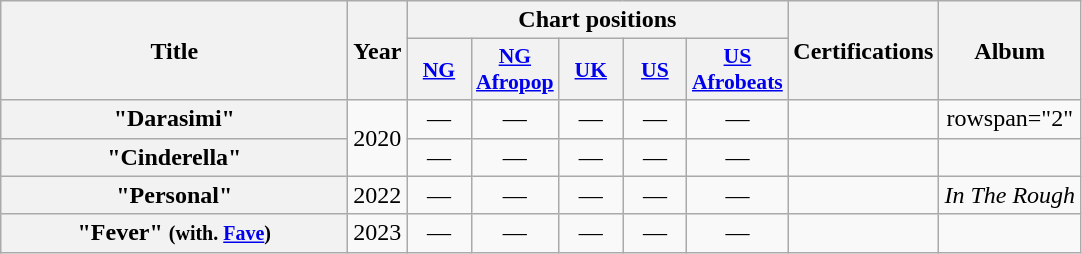<table class="wikitable plainrowheaders" style="text-align:center">
<tr>
<th scope="col" rowspan="2" style="width:14em;">Title</th>
<th scope="col" rowspan="2">Year</th>
<th colspan="5">Chart positions</th>
<th scope="col" rowspan="2">Certifications</th>
<th scope="col" rowspan="2">Album</th>
</tr>
<tr>
<th scope="col" style="width:2.5em;font-size:90%;"><a href='#'>NG</a><br></th>
<th scope="col" style="width:2.5em;font-size:90%;"><a href='#'>NG<br>Afropop</a></th>
<th scope="col" style="width:2.5em;font-size:90%;"><a href='#'>UK</a><br></th>
<th scope="col" style="width:2.5em;font-size:90%;"><a href='#'>US</a><br></th>
<th scope="col" style="width:2.5em;font-size:90%;"><a href='#'>US<br>Afrobeats</a></th>
</tr>
<tr>
<th scope="row">"Darasimi"</th>
<td rowspan="2">2020</td>
<td>—</td>
<td>—</td>
<td>—</td>
<td>—</td>
<td>—</td>
<td></td>
<td>rowspan="2" </td>
</tr>
<tr>
<th scope="row">"Cinderella"</th>
<td>—</td>
<td>—</td>
<td>—</td>
<td>—</td>
<td>—</td>
<td></td>
</tr>
<tr>
<th scope="row">"Personal"</th>
<td>2022</td>
<td>—</td>
<td>—</td>
<td>—</td>
<td>—</td>
<td>—</td>
<td></td>
<td><em>In The Rough</em></td>
</tr>
<tr>
<th scope="row">"Fever" <small>(with. <a href='#'>Fave</a>)</small></th>
<td>2023</td>
<td>—</td>
<td>—</td>
<td>—</td>
<td>—</td>
<td>—</td>
<td></td>
<td></td>
</tr>
</table>
